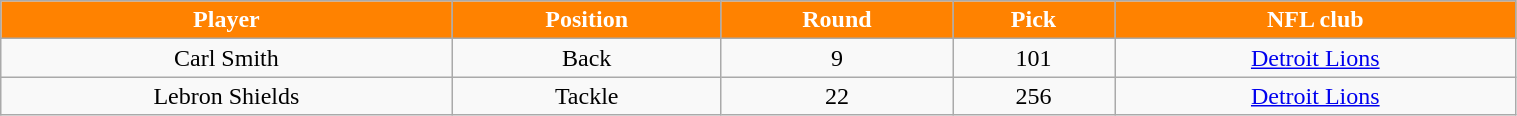<table class="wikitable" width="80%">
<tr align="center"  style="background:#FF8200;color:#FFFFFF;">
<td><strong>Player</strong></td>
<td><strong>Position</strong></td>
<td><strong>Round</strong></td>
<td><strong>Pick</strong></td>
<td><strong>NFL club</strong></td>
</tr>
<tr align="center" bgcolor="">
<td>Carl Smith</td>
<td>Back</td>
<td>9</td>
<td>101</td>
<td><a href='#'>Detroit Lions</a></td>
</tr>
<tr align="center" bgcolor="">
<td>Lebron Shields</td>
<td>Tackle</td>
<td>22</td>
<td>256</td>
<td><a href='#'>Detroit Lions</a></td>
</tr>
</table>
